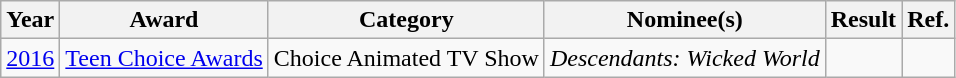<table class="wikitable">
<tr>
<th scope="col">Year</th>
<th scope="col">Award</th>
<th scope="col">Category</th>
<th scope="col">Nominee(s)</th>
<th scope="col">Result</th>
<th scope="col">Ref.</th>
</tr>
<tr>
<td><a href='#'>2016</a></td>
<td><a href='#'>Teen Choice Awards</a></td>
<td>Choice Animated TV Show</td>
<td><em>Descendants: Wicked World</em></td>
<td></td>
<td style="text-align:center;"></td>
</tr>
</table>
